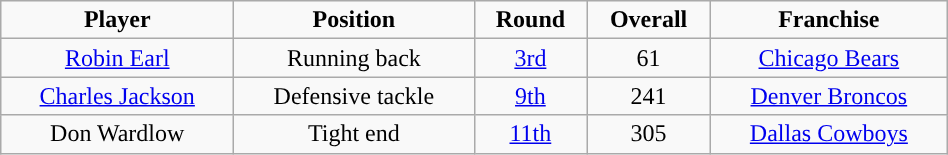<table class="wikitable" width="50%">
<tr align="center">
<td><strong>Player</strong></td>
<td><strong>Position</strong></td>
<td><strong>Round</strong></td>
<td><strong>Overall</strong></td>
<td><strong>Franchise</strong></td>
</tr>
<tr align="center" bgcolor="">
<td><a href='#'>Robin Earl</a></td>
<td>Running back</td>
<td><a href='#'>3rd</a></td>
<td>61</td>
<td><a href='#'>Chicago Bears</a></td>
</tr>
<tr align="center" bgcolor="">
<td><a href='#'>Charles Jackson</a></td>
<td>Defensive tackle</td>
<td><a href='#'>9th</a></td>
<td>241</td>
<td><a href='#'>Denver Broncos</a></td>
</tr>
<tr align="center" bgcolor="">
<td>Don Wardlow</td>
<td>Tight end</td>
<td><a href='#'>11th</a></td>
<td>305</td>
<td><a href='#'>Dallas Cowboys</a></td>
</tr>
</table>
